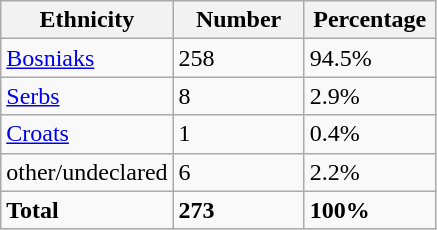<table class="wikitable">
<tr>
<th width="100px">Ethnicity</th>
<th width="80px">Number</th>
<th width="80px">Percentage</th>
</tr>
<tr>
<td><a href='#'>Bosniaks</a></td>
<td>258</td>
<td>94.5%</td>
</tr>
<tr>
<td><a href='#'>Serbs</a></td>
<td>8</td>
<td>2.9%</td>
</tr>
<tr>
<td><a href='#'>Croats</a></td>
<td>1</td>
<td>0.4%</td>
</tr>
<tr>
<td>other/undeclared</td>
<td>6</td>
<td>2.2%</td>
</tr>
<tr>
<td><strong>Total</strong></td>
<td><strong>273</strong></td>
<td><strong>100%</strong></td>
</tr>
</table>
